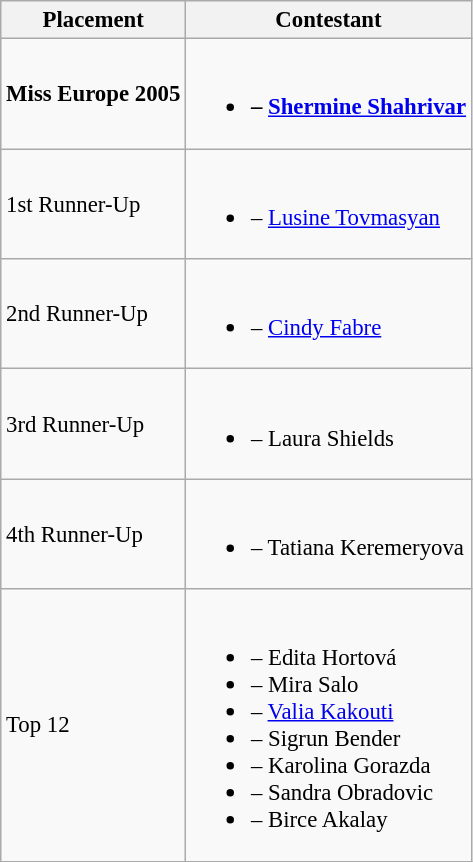<table class="wikitable sortable" style="font-size: 95%;">
<tr>
<th>Placement</th>
<th>Contestant</th>
</tr>
<tr>
<td><strong>Miss Europe 2005</strong></td>
<td><br><ul><li><strong> – <a href='#'>Shermine Shahrivar</a></strong></li></ul></td>
</tr>
<tr>
<td>1st Runner-Up</td>
<td><br><ul><li> – <a href='#'>Lusine Tovmasyan</a></li></ul></td>
</tr>
<tr>
<td>2nd Runner-Up</td>
<td><br><ul><li> – <a href='#'>Cindy Fabre</a></li></ul></td>
</tr>
<tr>
<td>3rd Runner-Up</td>
<td><br><ul><li> – Laura Shields</li></ul></td>
</tr>
<tr>
<td>4th Runner-Up</td>
<td><br><ul><li> – Tatiana Keremeryova</li></ul></td>
</tr>
<tr>
<td>Top 12</td>
<td><br><ul><li> – Edita Hortová</li><li> – Mira Salo</li><li> – <a href='#'>Valia Kakouti</a></li><li> – Sigrun Bender</li><li> – Karolina Gorazda</li><li> – Sandra Obradovic</li><li> – Birce Akalay</li></ul></td>
</tr>
</table>
